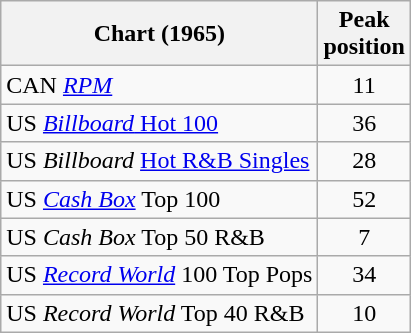<table class="wikitable">
<tr>
<th>Chart (1965)</th>
<th>Peak<br>position</th>
</tr>
<tr>
<td>CAN <em><a href='#'>RPM</a></em></td>
<td align="center">11</td>
</tr>
<tr>
<td>US <a href='#'><em>Billboard</em> Hot 100</a></td>
<td align="center">36</td>
</tr>
<tr>
<td>US <em>Billboard</em> <a href='#'>Hot R&B Singles</a></td>
<td align="center">28</td>
</tr>
<tr>
<td>US <a href='#'><em>Cash Box</em></a> Top 100</td>
<td align="center">52</td>
</tr>
<tr>
<td>US <em>Cash Box</em> Top 50 R&B</td>
<td align="center">7</td>
</tr>
<tr>
<td>US <em><a href='#'>Record World</a></em> 100 Top Pops</td>
<td align="center">34</td>
</tr>
<tr>
<td>US <em>Record World</em> Top 40 R&B</td>
<td align="center">10</td>
</tr>
</table>
